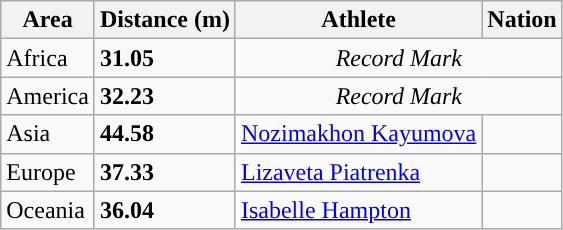<table class="wikitable">
<tr>
<th>Area</th>
<th>Distance (m)</th>
<th>Athlete</th>
<th>Nation</th>
</tr>
<tr>
<td>Africa</td>
<td><strong>31.05</strong></td>
<td colspan="2" align="center"><em>Record Mark</em></td>
</tr>
<tr>
<td>America</td>
<td><strong>32.23</strong></td>
<td colspan="2" align="center"><em>Record Mark</em></td>
</tr>
<tr>
<td>Asia</td>
<td><strong>44.58</strong> </td>
<td><a href='#'>Nozimakhon Kayumova</a></td>
<td></td>
</tr>
<tr>
<td>Europe</td>
<td><strong>37.33</strong></td>
<td><a href='#'>Lizaveta Piatrenka</a></td>
<td></td>
</tr>
<tr>
<td>Oceania</td>
<td><strong>36.04</strong></td>
<td><a href='#'>Isabelle Hampton</a></td>
<td></td>
</tr>
</table>
